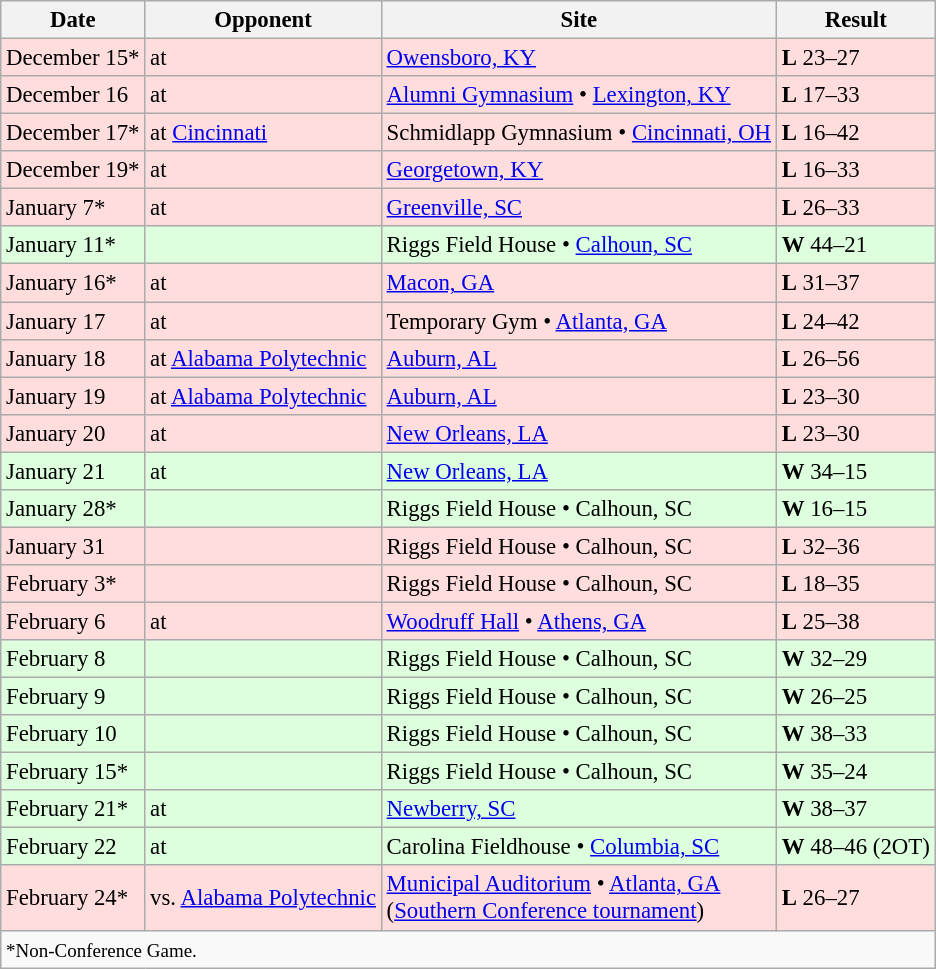<table class="wikitable" style="font-size:95%;">
<tr>
<th>Date</th>
<th>Opponent</th>
<th>Site</th>
<th>Result</th>
</tr>
<tr style="background: #ffdddd;">
<td>December 15*</td>
<td>at </td>
<td><a href='#'>Owensboro, KY</a></td>
<td><strong>L</strong> 23–27</td>
</tr>
<tr style="background: #ffdddd;">
<td>December 16</td>
<td>at </td>
<td><a href='#'>Alumni Gymnasium</a> • <a href='#'>Lexington, KY</a></td>
<td><strong>L</strong> 17–33</td>
</tr>
<tr style="background: #ffdddd;">
<td>December 17*</td>
<td>at <a href='#'>Cincinnati</a></td>
<td>Schmidlapp Gymnasium • <a href='#'>Cincinnati, OH</a></td>
<td><strong>L</strong> 16–42</td>
</tr>
<tr style="background: #ffdddd;">
<td>December 19*</td>
<td>at </td>
<td><a href='#'>Georgetown, KY</a></td>
<td><strong>L</strong> 16–33</td>
</tr>
<tr style="background: #ffdddd;">
<td>January 7*</td>
<td>at </td>
<td><a href='#'>Greenville, SC</a></td>
<td><strong>L</strong> 26–33</td>
</tr>
<tr style="background: #ddffdd;">
<td>January 11*</td>
<td></td>
<td>Riggs Field House • <a href='#'>Calhoun, SC</a></td>
<td><strong>W</strong> 44–21</td>
</tr>
<tr style="background: #ffdddd;">
<td>January 16*</td>
<td>at </td>
<td><a href='#'>Macon, GA</a></td>
<td><strong>L</strong> 31–37</td>
</tr>
<tr style="background: #ffdddd;">
<td>January 17</td>
<td>at </td>
<td>Temporary Gym • <a href='#'>Atlanta, GA</a></td>
<td><strong>L</strong> 24–42</td>
</tr>
<tr style="background: #ffdddd;">
<td>January 18</td>
<td>at <a href='#'>Alabama Polytechnic</a></td>
<td><a href='#'>Auburn, AL</a></td>
<td><strong>L</strong> 26–56</td>
</tr>
<tr style="background: #ffdddd;">
<td>January 19</td>
<td>at <a href='#'>Alabama Polytechnic</a></td>
<td><a href='#'>Auburn, AL</a></td>
<td><strong>L</strong> 23–30</td>
</tr>
<tr style="background: #ffdddd;">
<td>January 20</td>
<td>at </td>
<td><a href='#'>New Orleans, LA</a></td>
<td><strong>L</strong> 23–30</td>
</tr>
<tr style="background: #ddffdd;">
<td>January 21</td>
<td>at </td>
<td><a href='#'>New Orleans, LA</a></td>
<td><strong>W</strong> 34–15</td>
</tr>
<tr style="background: #ddffdd;">
<td>January 28*</td>
<td></td>
<td>Riggs Field House • Calhoun, SC</td>
<td><strong>W</strong> 16–15</td>
</tr>
<tr style="background: #ffdddd;">
<td>January 31</td>
<td></td>
<td>Riggs Field House • Calhoun, SC</td>
<td><strong>L</strong> 32–36</td>
</tr>
<tr style="background: #ffdddd;">
<td>February 3*</td>
<td></td>
<td>Riggs Field House • Calhoun, SC</td>
<td><strong>L</strong> 18–35</td>
</tr>
<tr style="background: #ffdddd;">
<td>February 6</td>
<td>at </td>
<td><a href='#'>Woodruff Hall</a> • <a href='#'>Athens, GA</a></td>
<td><strong>L</strong> 25–38</td>
</tr>
<tr style="background: #ddffdd;">
<td>February 8</td>
<td></td>
<td>Riggs Field House • Calhoun, SC</td>
<td><strong>W</strong> 32–29</td>
</tr>
<tr style="background: #ddffdd;">
<td>February 9</td>
<td></td>
<td>Riggs Field House • Calhoun, SC</td>
<td><strong>W</strong> 26–25</td>
</tr>
<tr style="background: #ddffdd;">
<td>February 10</td>
<td></td>
<td>Riggs Field House • Calhoun, SC</td>
<td><strong>W</strong> 38–33</td>
</tr>
<tr style="background: #ddffdd;">
<td>February 15*</td>
<td></td>
<td>Riggs Field House • Calhoun, SC</td>
<td><strong>W</strong> 35–24</td>
</tr>
<tr style="background: #ddffdd;">
<td>February 21*</td>
<td>at </td>
<td><a href='#'>Newberry, SC</a></td>
<td><strong>W</strong> 38–37</td>
</tr>
<tr style="background: #ddffdd;">
<td>February 22</td>
<td>at </td>
<td>Carolina Fieldhouse • <a href='#'>Columbia, SC</a></td>
<td><strong>W</strong> 48–46 (2OT)</td>
</tr>
<tr style="background: #ffdddd;">
<td>February 24*</td>
<td>vs. <a href='#'>Alabama Polytechnic</a></td>
<td><a href='#'>Municipal Auditorium</a> • <a href='#'>Atlanta, GA</a><br>(<a href='#'>Southern Conference tournament</a>)</td>
<td><strong>L</strong> 26–27</td>
</tr>
<tr style="background:#f9f9f9;">
<td colspan=4><small>*Non-Conference Game.</small></td>
</tr>
</table>
